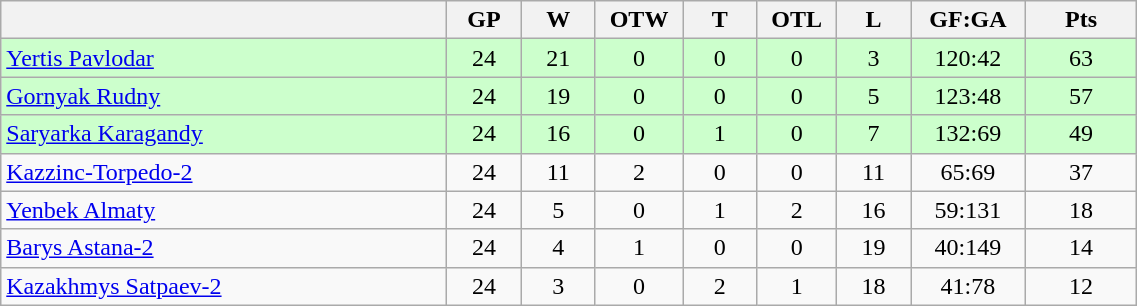<table class="wikitable" width="60%">
<tr>
<th width="30%" bgcolor="#e0e0e0"></th>
<th width="5%" bgcolor="#e0e0e0">GP</th>
<th width="5%" bgcolor="#e0e0e0">W</th>
<th width="5%" bgcolor="#e0e0e0">OTW</th>
<th width="5%" bgcolor="#e0e0e0">T</th>
<th width="5%" bgcolor="#e0e0e0">OTL</th>
<th width="5%" bgcolor="#e0e0e0">L</th>
<th width="7.5%" bgcolor="#e0e0e0">GF:GA</th>
<th width="7.5%" bgcolor="#e0e0e0">Pts</th>
</tr>
<tr align="center" bgcolor="#CCFFCC">
<td align="left"><a href='#'>Yertis Pavlodar</a></td>
<td>24</td>
<td>21</td>
<td>0</td>
<td>0</td>
<td>0</td>
<td>3</td>
<td>120:42</td>
<td>63</td>
</tr>
<tr align="center" bgcolor="#CCFFCC">
<td align="left"><a href='#'>Gornyak Rudny</a></td>
<td>24</td>
<td>19</td>
<td>0</td>
<td>0</td>
<td>0</td>
<td>5</td>
<td>123:48</td>
<td>57</td>
</tr>
<tr align="center" bgcolor="#CCFFCC">
<td align="left"><a href='#'>Saryarka Karagandy</a></td>
<td>24</td>
<td>16</td>
<td>0</td>
<td>1</td>
<td>0</td>
<td>7</td>
<td>132:69</td>
<td>49</td>
</tr>
<tr align="center">
<td align="left"><a href='#'>Kazzinc-Torpedo-2</a></td>
<td>24</td>
<td>11</td>
<td>2</td>
<td>0</td>
<td>0</td>
<td>11</td>
<td>65:69</td>
<td>37</td>
</tr>
<tr align="center">
<td align="left"><a href='#'>Yenbek Almaty</a></td>
<td>24</td>
<td>5</td>
<td>0</td>
<td>1</td>
<td>2</td>
<td>16</td>
<td>59:131</td>
<td>18</td>
</tr>
<tr align="center">
<td align="left"><a href='#'>Barys Astana-2</a></td>
<td>24</td>
<td>4</td>
<td>1</td>
<td>0</td>
<td>0</td>
<td>19</td>
<td>40:149</td>
<td>14</td>
</tr>
<tr align="center">
<td align="left"><a href='#'>Kazakhmys Satpaev-2</a></td>
<td>24</td>
<td>3</td>
<td>0</td>
<td>2</td>
<td>1</td>
<td>18</td>
<td>41:78</td>
<td>12</td>
</tr>
</table>
